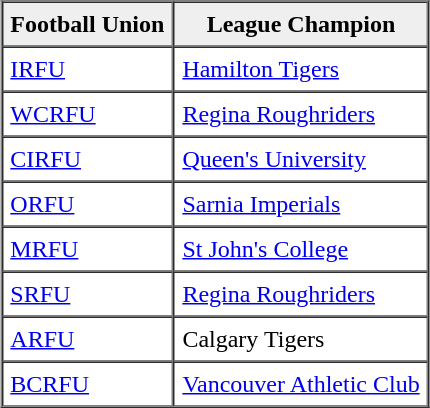<table border="1" cellpadding="5" cellspacing="0" align="center">
<tr>
<th scope="col" style="background:#efefef;">Football Union</th>
<th scope="col" style="background:#efefef;">League Champion</th>
</tr>
<tr>
<td><a href='#'>IRFU</a></td>
<td><a href='#'>Hamilton Tigers</a></td>
</tr>
<tr>
<td><a href='#'>WCRFU</a></td>
<td><a href='#'>Regina Roughriders</a></td>
</tr>
<tr>
<td><a href='#'>CIRFU</a></td>
<td><a href='#'>Queen's University</a></td>
</tr>
<tr>
<td><a href='#'>ORFU</a></td>
<td><a href='#'>Sarnia Imperials</a></td>
</tr>
<tr>
<td><a href='#'>MRFU</a></td>
<td><a href='#'>St John's College</a></td>
</tr>
<tr>
<td><a href='#'>SRFU</a></td>
<td><a href='#'>Regina Roughriders</a></td>
</tr>
<tr>
<td><a href='#'>ARFU</a></td>
<td>Calgary Tigers</td>
</tr>
<tr>
<td><a href='#'>BCRFU</a></td>
<td><a href='#'>Vancouver Athletic Club</a></td>
</tr>
</table>
